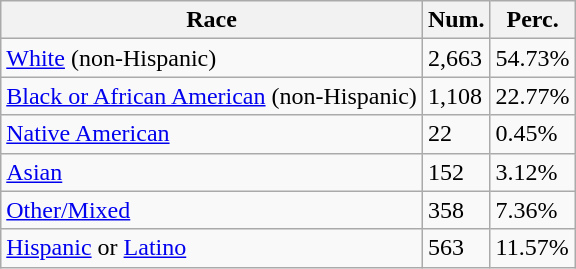<table class="wikitable">
<tr>
<th>Race</th>
<th>Num.</th>
<th>Perc.</th>
</tr>
<tr>
<td><a href='#'>White</a> (non-Hispanic)</td>
<td>2,663</td>
<td>54.73%</td>
</tr>
<tr>
<td><a href='#'>Black or African American</a> (non-Hispanic)</td>
<td>1,108</td>
<td>22.77%</td>
</tr>
<tr>
<td><a href='#'>Native American</a></td>
<td>22</td>
<td>0.45%</td>
</tr>
<tr>
<td><a href='#'>Asian</a></td>
<td>152</td>
<td>3.12%</td>
</tr>
<tr>
<td><a href='#'>Other/Mixed</a></td>
<td>358</td>
<td>7.36%</td>
</tr>
<tr>
<td><a href='#'>Hispanic</a> or <a href='#'>Latino</a></td>
<td>563</td>
<td>11.57%</td>
</tr>
</table>
